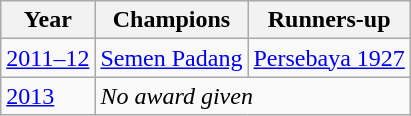<table class="wikitable">
<tr>
<th>Year</th>
<th>Champions</th>
<th>Runners-up</th>
</tr>
<tr>
<td><a href='#'>2011–12</a></td>
<td><a href='#'>Semen Padang</a></td>
<td><a href='#'>Persebaya 1927</a></td>
</tr>
<tr>
<td><a href='#'>2013</a></td>
<td colspan=2><em>No award given</em></td>
</tr>
</table>
